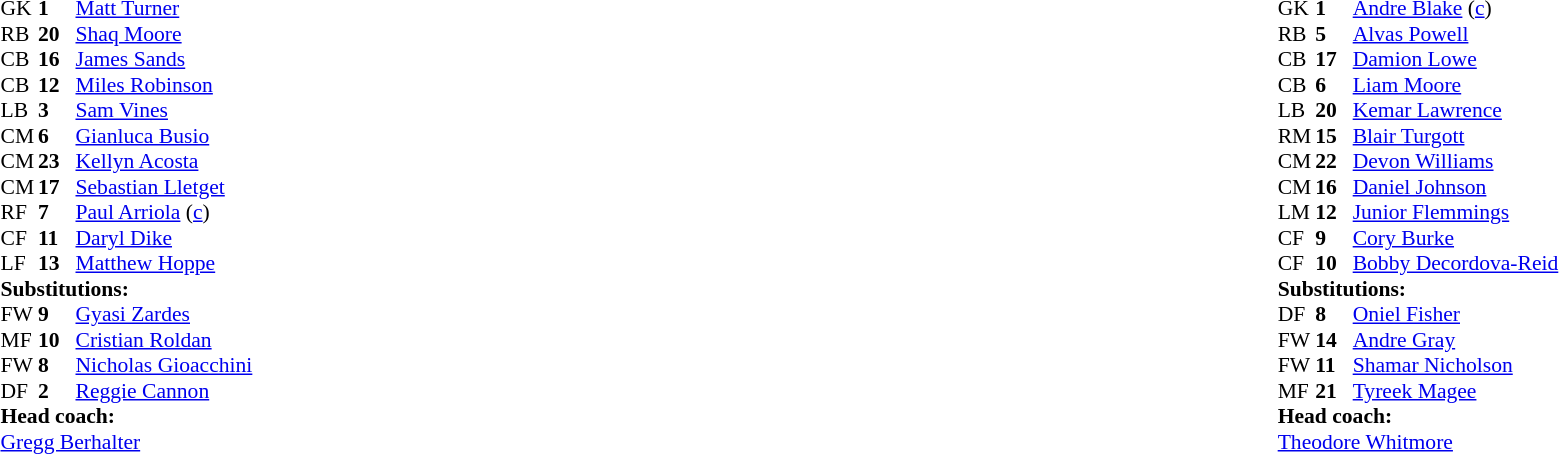<table width="100%">
<tr>
<td valign="top" width="40%"><br><table style="font-size:90%" cellspacing="0" cellpadding="0">
<tr>
<th width=25></th>
<th width=25></th>
</tr>
<tr>
<td>GK</td>
<td><strong>1</strong></td>
<td><a href='#'>Matt Turner</a></td>
</tr>
<tr>
<td>RB</td>
<td><strong>20</strong></td>
<td><a href='#'>Shaq Moore</a></td>
<td></td>
<td></td>
</tr>
<tr>
<td>CB</td>
<td><strong>16</strong></td>
<td><a href='#'>James Sands</a></td>
</tr>
<tr>
<td>CB</td>
<td><strong>12</strong></td>
<td><a href='#'>Miles Robinson</a></td>
</tr>
<tr>
<td>LB</td>
<td><strong>3</strong></td>
<td><a href='#'>Sam Vines</a></td>
</tr>
<tr>
<td>CM</td>
<td><strong>6</strong></td>
<td><a href='#'>Gianluca Busio</a></td>
</tr>
<tr>
<td>CM</td>
<td><strong>23</strong></td>
<td><a href='#'>Kellyn Acosta</a></td>
</tr>
<tr>
<td>CM</td>
<td><strong>17</strong></td>
<td><a href='#'>Sebastian Lletget</a></td>
</tr>
<tr>
<td>RF</td>
<td><strong>7</strong></td>
<td><a href='#'>Paul Arriola</a> (<a href='#'>c</a>)</td>
<td></td>
<td></td>
</tr>
<tr>
<td>CF</td>
<td><strong>11</strong></td>
<td><a href='#'>Daryl Dike</a></td>
<td></td>
<td></td>
</tr>
<tr>
<td>LF</td>
<td><strong>13</strong></td>
<td><a href='#'>Matthew Hoppe</a></td>
<td></td>
<td></td>
</tr>
<tr>
<td colspan=3><strong>Substitutions:</strong></td>
</tr>
<tr>
<td>FW</td>
<td><strong>9</strong></td>
<td><a href='#'>Gyasi Zardes</a></td>
<td></td>
<td></td>
</tr>
<tr>
<td>MF</td>
<td><strong>10</strong></td>
<td><a href='#'>Cristian Roldan</a></td>
<td></td>
<td></td>
</tr>
<tr>
<td>FW</td>
<td><strong>8</strong></td>
<td><a href='#'>Nicholas Gioacchini</a></td>
<td></td>
<td></td>
</tr>
<tr>
<td>DF</td>
<td><strong>2</strong></td>
<td><a href='#'>Reggie Cannon</a></td>
<td></td>
<td></td>
</tr>
<tr>
<td colspan=3><strong>Head coach:</strong></td>
</tr>
<tr>
<td colspan=3><a href='#'>Gregg Berhalter</a></td>
</tr>
</table>
</td>
<td valign="top"></td>
<td valign="top" width="50%"><br><table style="font-size:90%; margin:auto" cellspacing="0" cellpadding="0">
<tr>
<th width=25></th>
<th width=25></th>
</tr>
<tr>
<td>GK</td>
<td><strong>1</strong></td>
<td><a href='#'>Andre Blake</a> (<a href='#'>c</a>)</td>
</tr>
<tr>
<td>RB</td>
<td><strong>5</strong></td>
<td><a href='#'>Alvas Powell</a></td>
<td></td>
<td></td>
</tr>
<tr>
<td>CB</td>
<td><strong>17</strong></td>
<td><a href='#'>Damion Lowe</a></td>
<td></td>
</tr>
<tr>
<td>CB</td>
<td><strong>6</strong></td>
<td><a href='#'>Liam Moore</a></td>
</tr>
<tr>
<td>LB</td>
<td><strong>20</strong></td>
<td><a href='#'>Kemar Lawrence</a></td>
</tr>
<tr>
<td>RM</td>
<td><strong>15</strong></td>
<td><a href='#'>Blair Turgott</a></td>
<td></td>
<td></td>
</tr>
<tr>
<td>CM</td>
<td><strong>22</strong></td>
<td><a href='#'>Devon Williams</a></td>
</tr>
<tr>
<td>CM</td>
<td><strong>16</strong></td>
<td><a href='#'>Daniel Johnson</a></td>
</tr>
<tr>
<td>LM</td>
<td><strong>12</strong></td>
<td><a href='#'>Junior Flemmings</a></td>
<td></td>
<td></td>
</tr>
<tr>
<td>CF</td>
<td><strong>9</strong></td>
<td><a href='#'>Cory Burke</a></td>
<td></td>
<td></td>
</tr>
<tr>
<td>CF</td>
<td><strong>10</strong></td>
<td><a href='#'>Bobby Decordova-Reid</a></td>
</tr>
<tr>
<td colspan=3><strong>Substitutions:</strong></td>
</tr>
<tr>
<td>DF</td>
<td><strong>8</strong></td>
<td><a href='#'>Oniel Fisher</a></td>
<td></td>
<td></td>
</tr>
<tr>
<td>FW</td>
<td><strong>14</strong></td>
<td><a href='#'>Andre Gray</a></td>
<td></td>
<td></td>
</tr>
<tr>
<td>FW</td>
<td><strong>11</strong></td>
<td><a href='#'>Shamar Nicholson</a></td>
<td></td>
<td></td>
</tr>
<tr>
<td>MF</td>
<td><strong>21</strong></td>
<td><a href='#'>Tyreek Magee</a></td>
<td></td>
<td></td>
</tr>
<tr>
<td colspan=3><strong>Head coach:</strong></td>
</tr>
<tr>
<td colspan=3><a href='#'>Theodore Whitmore</a></td>
</tr>
</table>
</td>
</tr>
</table>
